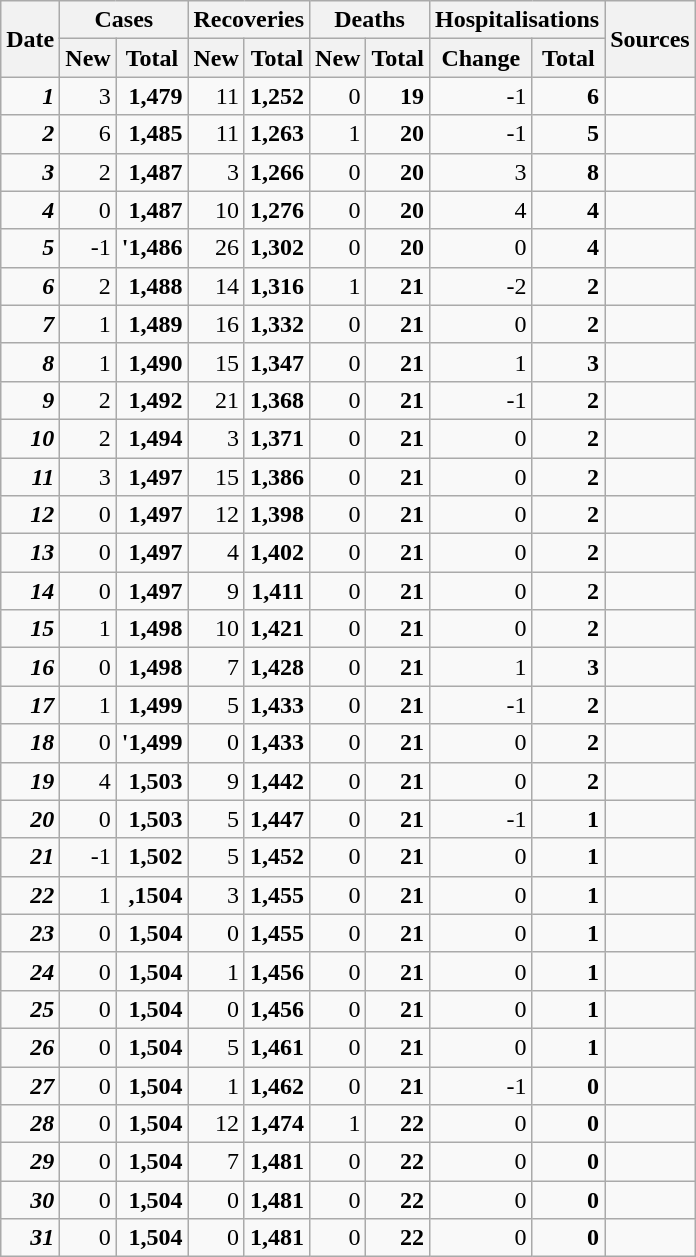<table class="wikitable sortable mw-collapsible mw-collapsed sticky-header-multi sort-under" style="text-align:right;">
<tr>
<th rowspan=2>Date</th>
<th colspan=2>Cases</th>
<th colspan=2>Recoveries</th>
<th colspan=2>Deaths</th>
<th colspan=2>Hospitalisations</th>
<th rowspan=2 class="unsortable">Sources</th>
</tr>
<tr>
<th>New</th>
<th>Total</th>
<th>New</th>
<th>Total</th>
<th>New</th>
<th>Total</th>
<th>Change</th>
<th>Total</th>
</tr>
<tr>
<td><strong><em>1</em></strong></td>
<td>3</td>
<td><strong>1,479</strong></td>
<td>11</td>
<td><strong>1,252</strong></td>
<td>0</td>
<td><strong>19</strong></td>
<td>-1</td>
<td><strong>6</strong></td>
<td></td>
</tr>
<tr>
<td><strong><em>2</em></strong></td>
<td>6</td>
<td><strong>1,485</strong></td>
<td>11</td>
<td><strong>1,263</strong></td>
<td>1</td>
<td><strong>20</strong></td>
<td>-1</td>
<td><strong>5</strong></td>
<td></td>
</tr>
<tr>
<td><strong><em>3</em></strong></td>
<td>2</td>
<td><strong>1,487</strong></td>
<td>3</td>
<td><strong>1,266</strong></td>
<td>0</td>
<td><strong>20</strong></td>
<td>3</td>
<td><strong>8</strong></td>
<td></td>
</tr>
<tr>
<td><strong><em>4</em></strong></td>
<td>0</td>
<td><strong>1,487</strong></td>
<td>10</td>
<td><strong>1,276</strong></td>
<td>0</td>
<td><strong>20</strong></td>
<td>4</td>
<td><strong>4</strong></td>
<td></td>
</tr>
<tr>
<td><strong><em>5</em></strong></td>
<td>-1</td>
<td><strong>'1,486</strong></td>
<td>26</td>
<td><strong>1,302</strong></td>
<td>0</td>
<td><strong>20</strong></td>
<td>0</td>
<td><strong>4</strong></td>
<td></td>
</tr>
<tr>
<td><strong><em>6</em></strong></td>
<td>2</td>
<td><strong>1,488</strong></td>
<td>14</td>
<td><strong>1,316</strong></td>
<td>1</td>
<td><strong>21</strong></td>
<td>-2</td>
<td><strong>2</strong></td>
<td></td>
</tr>
<tr>
<td><strong><em>7</em></strong></td>
<td>1</td>
<td><strong>1,489</strong></td>
<td>16</td>
<td><strong>1,332</strong></td>
<td>0</td>
<td><strong>21</strong></td>
<td>0</td>
<td><strong>2</strong></td>
<td></td>
</tr>
<tr>
<td><strong><em>8</em></strong></td>
<td>1</td>
<td><strong>1,490</strong></td>
<td>15</td>
<td><strong>1,347</strong></td>
<td>0</td>
<td><strong>21</strong></td>
<td>1</td>
<td><strong>3</strong></td>
<td></td>
</tr>
<tr>
<td><strong><em>9</em></strong></td>
<td>2</td>
<td><strong>1,492</strong></td>
<td>21</td>
<td><strong>1,368</strong></td>
<td>0</td>
<td><strong>21</strong></td>
<td>-1</td>
<td><strong>2</strong></td>
<td></td>
</tr>
<tr>
<td><strong><em>10</em></strong></td>
<td>2</td>
<td><strong>1,494</strong></td>
<td>3</td>
<td><strong>1,371</strong></td>
<td>0</td>
<td><strong>21</strong></td>
<td>0</td>
<td><strong>2</strong></td>
<td></td>
</tr>
<tr>
<td><strong><em>11</em></strong></td>
<td>3</td>
<td><strong>1,497</strong></td>
<td>15</td>
<td><strong>1,386</strong></td>
<td>0</td>
<td><strong>21</strong></td>
<td>0</td>
<td><strong>2</strong></td>
<td></td>
</tr>
<tr>
<td><strong><em>12</em></strong></td>
<td>0</td>
<td><strong>1,497</strong></td>
<td>12</td>
<td><strong>1,398</strong></td>
<td>0</td>
<td><strong>21</strong></td>
<td>0</td>
<td><strong>2</strong></td>
<td></td>
</tr>
<tr>
<td><strong><em>13</em></strong></td>
<td>0</td>
<td><strong>1,497</strong></td>
<td>4</td>
<td><strong>1,402</strong></td>
<td>0</td>
<td><strong>21</strong></td>
<td>0</td>
<td><strong>2</strong></td>
<td></td>
</tr>
<tr>
<td><strong><em>14</em></strong></td>
<td>0</td>
<td><strong>1,497</strong></td>
<td>9</td>
<td><strong>1,411</strong></td>
<td>0</td>
<td><strong>21</strong></td>
<td>0</td>
<td><strong>2</strong></td>
<td></td>
</tr>
<tr>
<td><strong><em>15</em></strong></td>
<td>1</td>
<td><strong>1,498</strong></td>
<td>10</td>
<td><strong>1,421</strong></td>
<td>0</td>
<td><strong>21</strong></td>
<td>0</td>
<td><strong>2</strong></td>
<td></td>
</tr>
<tr>
<td><strong><em>16</em></strong></td>
<td>0</td>
<td><strong>1,498</strong></td>
<td>7</td>
<td><strong>1,428</strong></td>
<td>0</td>
<td><strong>21</strong></td>
<td>1</td>
<td><strong>3</strong></td>
<td></td>
</tr>
<tr>
<td><strong><em>17</em></strong></td>
<td>1</td>
<td><strong>1,499</strong></td>
<td>5</td>
<td><strong>1,433</strong></td>
<td>0</td>
<td><strong>21</strong></td>
<td>-1</td>
<td><strong>2</strong></td>
<td></td>
</tr>
<tr>
<td><strong><em>18</em></strong></td>
<td>0</td>
<td><strong>'1,499</strong></td>
<td>0</td>
<td><strong>1,433</strong></td>
<td>0</td>
<td><strong>21</strong></td>
<td>0</td>
<td><strong>2</strong></td>
<td></td>
</tr>
<tr>
<td><strong><em>19</em></strong></td>
<td>4</td>
<td><strong>1,503</strong></td>
<td>9</td>
<td><strong>1,442</strong></td>
<td>0</td>
<td><strong>21</strong></td>
<td>0</td>
<td><strong>2</strong></td>
<td></td>
</tr>
<tr>
<td><strong><em>20</em></strong></td>
<td>0</td>
<td><strong>1,503</strong></td>
<td>5</td>
<td><strong>1,447</strong></td>
<td>0</td>
<td><strong>21</strong></td>
<td>-1</td>
<td><strong>1</strong></td>
<td></td>
</tr>
<tr>
<td><strong><em>21</em></strong></td>
<td>-1</td>
<td><strong>1,502</strong></td>
<td>5</td>
<td><strong>1,452</strong></td>
<td>0</td>
<td><strong>21</strong></td>
<td>0</td>
<td><strong>1</strong></td>
<td></td>
</tr>
<tr>
<td><strong><em>22</em></strong></td>
<td>1</td>
<td><strong>,1504</strong></td>
<td>3</td>
<td><strong>1,455</strong></td>
<td>0</td>
<td><strong>21</strong></td>
<td>0</td>
<td><strong>1</strong></td>
<td></td>
</tr>
<tr>
<td><strong><em>23</em></strong></td>
<td>0</td>
<td><strong>1,504</strong></td>
<td>0</td>
<td><strong>1,455</strong></td>
<td>0</td>
<td><strong>21</strong></td>
<td>0</td>
<td><strong>1</strong></td>
<td></td>
</tr>
<tr>
<td><strong><em>24</em></strong></td>
<td>0</td>
<td><strong>1,504</strong></td>
<td>1</td>
<td><strong>1,456</strong></td>
<td>0</td>
<td><strong>21</strong></td>
<td>0</td>
<td><strong>1</strong></td>
<td></td>
</tr>
<tr>
<td><strong><em>25</em></strong></td>
<td>0</td>
<td><strong>1,504</strong></td>
<td>0</td>
<td><strong>1,456</strong></td>
<td>0</td>
<td><strong>21</strong></td>
<td>0</td>
<td><strong>1</strong></td>
<td></td>
</tr>
<tr>
<td><strong><em>26</em></strong></td>
<td>0</td>
<td><strong>1,504</strong></td>
<td>5</td>
<td><strong>1,461</strong></td>
<td>0</td>
<td><strong>21</strong></td>
<td>0</td>
<td><strong>1</strong></td>
<td></td>
</tr>
<tr>
<td><strong><em>27</em></strong></td>
<td>0</td>
<td><strong>1,504</strong></td>
<td>1</td>
<td><strong>1,462</strong></td>
<td>0</td>
<td><strong>21</strong></td>
<td>-1</td>
<td><strong>0</strong></td>
<td></td>
</tr>
<tr>
<td><strong><em>28</em></strong></td>
<td>0</td>
<td><strong>1,504</strong></td>
<td>12</td>
<td><strong>1,474</strong></td>
<td>1</td>
<td><strong>22</strong></td>
<td>0</td>
<td><strong>0</strong></td>
<td></td>
</tr>
<tr>
<td><strong><em>29</em></strong></td>
<td>0</td>
<td><strong>1,504</strong></td>
<td>7</td>
<td><strong>1,481</strong></td>
<td>0</td>
<td><strong>22</strong></td>
<td>0</td>
<td><strong>0</strong></td>
<td></td>
</tr>
<tr>
<td><strong><em>30</em></strong></td>
<td>0</td>
<td><strong>1,504</strong></td>
<td>0</td>
<td><strong>1,481</strong></td>
<td>0</td>
<td><strong>22</strong></td>
<td>0</td>
<td><strong>0</strong></td>
<td></td>
</tr>
<tr>
<td><strong><em>31</em></strong></td>
<td>0</td>
<td><strong>1,504</strong></td>
<td>0</td>
<td><strong>1,481</strong></td>
<td>0</td>
<td><strong>22</strong></td>
<td>0</td>
<td><strong>0</strong></td>
<td></td>
</tr>
</table>
